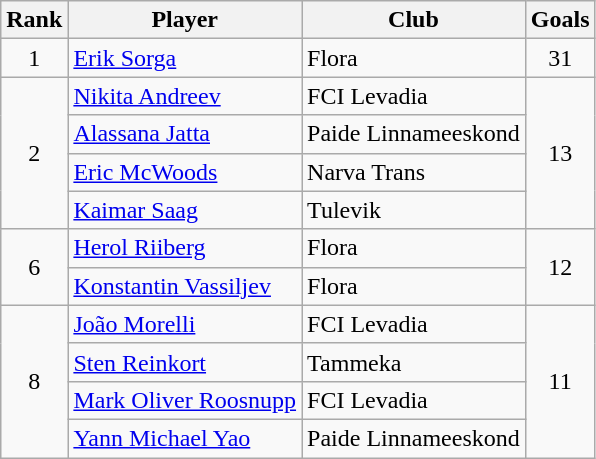<table class="wikitable">
<tr>
<th>Rank</th>
<th>Player</th>
<th>Club</th>
<th>Goals</th>
</tr>
<tr>
<td align=center>1</td>
<td> <a href='#'>Erik Sorga</a></td>
<td>Flora</td>
<td align=center>31</td>
</tr>
<tr>
<td align=center rowspan=4>2</td>
<td> <a href='#'>Nikita Andreev</a></td>
<td>FCI Levadia</td>
<td align=center rowspan=4>13</td>
</tr>
<tr>
<td> <a href='#'>Alassana Jatta</a></td>
<td>Paide Linnameeskond</td>
</tr>
<tr>
<td> <a href='#'>Eric McWoods</a></td>
<td>Narva Trans</td>
</tr>
<tr>
<td> <a href='#'>Kaimar Saag</a></td>
<td>Tulevik</td>
</tr>
<tr>
<td align=center rowspan=2>6</td>
<td> <a href='#'>Herol Riiberg</a></td>
<td>Flora</td>
<td align=center rowspan=2>12</td>
</tr>
<tr>
<td> <a href='#'>Konstantin Vassiljev</a></td>
<td>Flora</td>
</tr>
<tr>
<td align=center rowspan=4>8</td>
<td> <a href='#'>João Morelli</a></td>
<td>FCI Levadia</td>
<td align=center rowspan=4>11</td>
</tr>
<tr>
<td> <a href='#'>Sten Reinkort</a></td>
<td>Tammeka</td>
</tr>
<tr>
<td> <a href='#'>Mark Oliver Roosnupp</a></td>
<td>FCI Levadia</td>
</tr>
<tr>
<td> <a href='#'>Yann Michael Yao</a></td>
<td>Paide Linnameeskond</td>
</tr>
</table>
